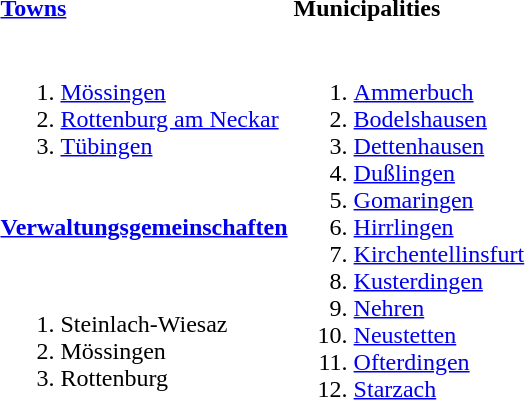<table>
<tr>
<th width=50% align=left><a href='#'>Towns</a></th>
<th width=50% align=left>Municipalities</th>
</tr>
<tr valign=top>
<td><br><ol><li><a href='#'>Mössingen</a></li><li><a href='#'>Rottenburg am Neckar</a></li><li><a href='#'>Tübingen</a></li></ol></td>
<td rowspan=3><br><ol><li><a href='#'>Ammerbuch</a></li><li><a href='#'>Bodelshausen</a></li><li><a href='#'>Dettenhausen</a></li><li><a href='#'>Dußlingen</a></li><li><a href='#'>Gomaringen</a></li><li><a href='#'>Hirrlingen</a></li><li><a href='#'>Kirchentellinsfurt</a></li><li><a href='#'>Kusterdingen</a></li><li><a href='#'>Nehren</a></li><li><a href='#'>Neustetten</a></li><li><a href='#'>Ofterdingen</a></li><li><a href='#'>Starzach</a></li></ol></td>
</tr>
<tr>
<th align=left><a href='#'>Verwaltungsgemeinschaften</a></th>
</tr>
<tr>
<td><br><ol><li>Steinlach-Wiesaz</li><li>Mössingen</li><li>Rottenburg</li></ol></td>
</tr>
</table>
